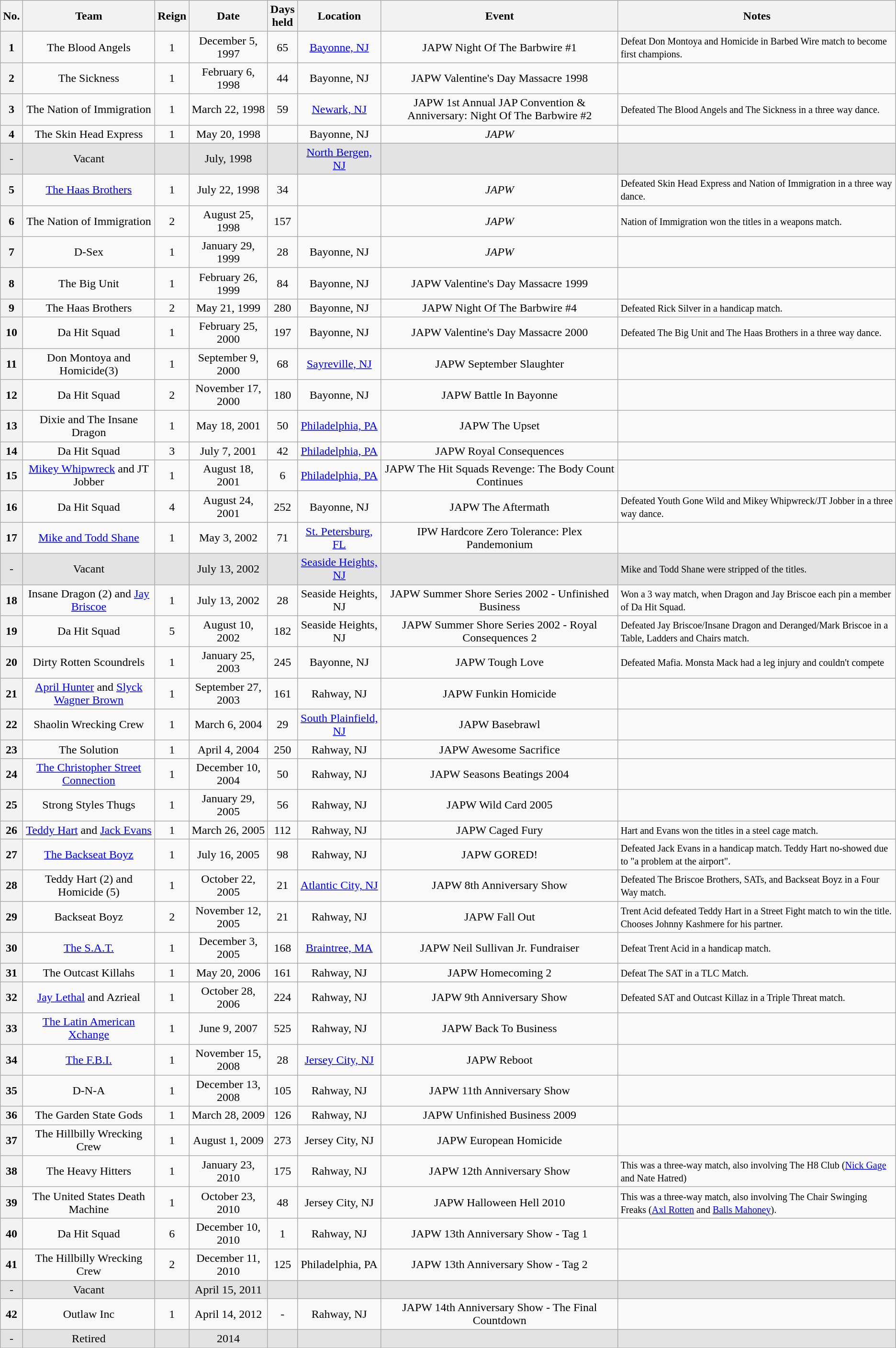<table class="wikitable sortable" style="text-align: center">
<tr>
<th>No.</th>
<th>Team</th>
<th>Reign</th>
<th>Date</th>
<th>Days<br>held</th>
<th>Location</th>
<th>Event</th>
<th>Notes</th>
</tr>
<tr>
<th>1</th>
<td>The Blood Angels<br></td>
<td>1</td>
<td>December 5, 1997</td>
<td>65</td>
<td><a href='#'>Bayonne, NJ</a></td>
<td>JAPW Night Of The Barbwire #1</td>
<td align=left><small>Defeat Don Montoya and Homicide in Barbed Wire match to become first champions.</small></td>
</tr>
<tr>
<th>2</th>
<td>The Sickness<br></td>
<td>1</td>
<td>February 6, 1998</td>
<td>44</td>
<td>Bayonne, NJ</td>
<td>JAPW Valentine's Day Massacre 1998</td>
<td></td>
</tr>
<tr>
<th>3</th>
<td>The Nation of Immigration<br></td>
<td>1</td>
<td>March 22, 1998</td>
<td>59</td>
<td><a href='#'>Newark, NJ</a></td>
<td>JAPW 1st Annual JAP Convention & Anniversary: Night Of The Barbwire #2</td>
<td align=left><small>Defeated The Blood Angels and The Sickness in a three way dance.</small></td>
</tr>
<tr>
<th>4</th>
<td>The Skin Head Express<br></td>
<td>1</td>
<td>May 20, 1998</td>
<td></td>
<td>Bayonne, NJ</td>
<td><em>JAPW</em></td>
<td></td>
</tr>
<tr style="background:#e3e3e3">
<td>-</td>
<td>Vacant</td>
<td></td>
<td>July, 1998</td>
<td></td>
<td><a href='#'>North Bergen, NJ</a></td>
<td></td>
<td></td>
</tr>
<tr>
<th>5</th>
<td><a href='#'>The Haas Brothers</a><br></td>
<td>1</td>
<td>July 22, 1998</td>
<td>34</td>
<td></td>
<td><em>JAPW</em></td>
<td align=left><small>Defeated Skin Head Express and Nation of Immigration in a three way dance.</small></td>
</tr>
<tr>
<th>6</th>
<td>The Nation of Immigration<br></td>
<td>2</td>
<td>August 25, 1998</td>
<td>157</td>
<td></td>
<td><em>JAPW</em></td>
<td align=left><small>Nation of Immigration won the titles in a weapons match.</small></td>
</tr>
<tr>
<th>7</th>
<td>D-Sex<br></td>
<td>1</td>
<td>January 29, 1999</td>
<td>28</td>
<td>Bayonne, NJ</td>
<td><em>JAPW</em></td>
<td></td>
</tr>
<tr>
<th>8</th>
<td>The Big Unit<br></td>
<td>1</td>
<td>February 26, 1999</td>
<td>84</td>
<td>Bayonne, NJ</td>
<td>JAPW Valentine's Day Massacre 1999</td>
<td></td>
</tr>
<tr>
<th>9</th>
<td>The Haas Brothers</td>
<td>2</td>
<td>May 21, 1999</td>
<td>280</td>
<td>Bayonne, NJ</td>
<td>JAPW Night Of The Barbwire #4</td>
<td align=left><small>Defeated Rick Silver in a handicap match.</small></td>
</tr>
<tr>
<th>10</th>
<td>Da Hit Squad<br></td>
<td>1</td>
<td>February 25, 2000</td>
<td>197</td>
<td>Bayonne, NJ</td>
<td>JAPW Valentine's Day Massacre 2000</td>
<td align=left><small>Defeated The Big Unit and The Haas Brothers in a three way dance.</small></td>
</tr>
<tr>
<th>11</th>
<td>Don Montoya and Homicide(3)</td>
<td>1</td>
<td>September 9, 2000</td>
<td>68</td>
<td><a href='#'>Sayreville, NJ</a></td>
<td>JAPW September Slaughter</td>
<td></td>
</tr>
<tr>
<th>12</th>
<td>Da Hit Squad<br></td>
<td>2</td>
<td>November 17, 2000</td>
<td>180</td>
<td>Bayonne, NJ</td>
<td>JAPW Battle In Bayonne</td>
<td></td>
</tr>
<tr>
<th>13</th>
<td>Dixie and The Insane Dragon</td>
<td>1</td>
<td>May 18, 2001</td>
<td>50</td>
<td><a href='#'>Philadelphia, PA</a></td>
<td>JAPW The Upset</td>
<td></td>
</tr>
<tr>
<th>14</th>
<td>Da Hit Squad <br></td>
<td>3</td>
<td>July 7, 2001</td>
<td>42</td>
<td><a href='#'>Philadelphia, PA</a></td>
<td>JAPW Royal Consequences</td>
<td></td>
</tr>
<tr>
<th>15</th>
<td><a href='#'>Mikey Whipwreck</a> and JT Jobber</td>
<td>1</td>
<td>August 18, 2001</td>
<td>6</td>
<td><a href='#'>Philadelphia, PA</a></td>
<td>JAPW The Hit Squads Revenge: The Body Count Continues</td>
<td></td>
</tr>
<tr>
<th>16</th>
<td>Da Hit Squad <br></td>
<td>4</td>
<td>August 24, 2001</td>
<td>252</td>
<td>Bayonne, NJ</td>
<td>JAPW The Aftermath</td>
<td align=left><small>Defeated Youth Gone Wild and Mikey Whipwreck/JT Jobber in a three way dance.</small></td>
</tr>
<tr>
<th>17</th>
<td><a href='#'>Mike and Todd Shane</a></td>
<td>1</td>
<td>May 3, 2002</td>
<td>71</td>
<td><a href='#'>St. Petersburg, FL</a></td>
<td>IPW Hardcore Zero Tolerance: Plex Pandemonium</td>
<td></td>
</tr>
<tr style="background:#e3e3e3">
<td>-</td>
<td>Vacant</td>
<td></td>
<td>July 13, 2002</td>
<td></td>
<td><a href='#'>Seaside Heights, NJ</a></td>
<td></td>
<td align=left><small>Mike and Todd Shane were stripped of the titles.</small></td>
</tr>
<tr>
<th>18</th>
<td>Insane Dragon (2) and <a href='#'>Jay Briscoe</a></td>
<td>1</td>
<td>July 13, 2002</td>
<td>28</td>
<td>Seaside Heights, NJ</td>
<td>JAPW Summer Shore Series 2002 - Unfinished Business</td>
<td align=left><small>Won a 3 way match, when Dragon and Jay Briscoe each pin a member of Da Hit Squad.</small></td>
</tr>
<tr>
<th>19</th>
<td>Da Hit Squad <br></td>
<td>5</td>
<td>August 10, 2002</td>
<td>182</td>
<td>Seaside Heights, NJ</td>
<td>JAPW Summer Shore Series 2002 - Royal Consequences 2</td>
<td align=left><small>Defeated Jay Briscoe/Insane Dragon and Deranged/Mark Briscoe in a Table, Ladders and Chairs match.</small></td>
</tr>
<tr>
<th>20</th>
<td>Dirty Rotten Scoundrels<br></td>
<td>1</td>
<td>January 25, 2003</td>
<td>245</td>
<td>Bayonne, NJ</td>
<td>JAPW Tough Love</td>
<td align=left><small>Defeated Mafia.  Monsta Mack had a leg injury and couldn't compete</small></td>
</tr>
<tr>
<th>21</th>
<td><a href='#'>April Hunter</a> and <a href='#'>Slyck Wagner Brown</a></td>
<td>1</td>
<td>September 27, 2003</td>
<td>161</td>
<td>Rahway, NJ</td>
<td>JAPW Funkin Homicide</td>
<td></td>
</tr>
<tr>
<th>22</th>
<td>Shaolin Wrecking Crew<br></td>
<td>1</td>
<td>March 6, 2004</td>
<td>29</td>
<td><a href='#'>South Plainfield, NJ</a></td>
<td>JAPW Basebrawl</td>
<td></td>
</tr>
<tr>
<th>23</th>
<td>The Solution<br></td>
<td>1</td>
<td>April 4, 2004</td>
<td>250</td>
<td>Rahway, NJ</td>
<td>JAPW Awesome Sacrifice</td>
<td></td>
</tr>
<tr>
<th>24</th>
<td><a href='#'>The Christopher Street Connection</a><br></td>
<td>1</td>
<td>December 10, 2004</td>
<td>50</td>
<td>Rahway, NJ</td>
<td>JAPW Seasons Beatings 2004</td>
<td></td>
</tr>
<tr>
<th>25</th>
<td>Strong Styles Thugs<br></td>
<td>1</td>
<td>January 29, 2005</td>
<td>56</td>
<td>Rahway, NJ</td>
<td>JAPW Wild Card 2005</td>
<td></td>
</tr>
<tr>
<th>26</th>
<td><a href='#'>Teddy Hart</a> and <a href='#'>Jack Evans</a></td>
<td>1</td>
<td>March 26, 2005</td>
<td>112</td>
<td>Rahway, NJ</td>
<td>JAPW Caged Fury</td>
<td align=left><small>Hart and Evans won the titles in a steel cage match.</small></td>
</tr>
<tr>
<th>27</th>
<td><a href='#'>The Backseat Boyz</a><br></td>
<td>1</td>
<td>July 16, 2005</td>
<td>98</td>
<td>Rahway, NJ</td>
<td>JAPW GORED!</td>
<td align=left><small>Defeated Jack Evans in a handicap match. Teddy Hart no-showed due to "a problem at the airport".</small></td>
</tr>
<tr>
<th>28</th>
<td>Teddy Hart (2) and Homicide (5)</td>
<td>1</td>
<td>October 22, 2005</td>
<td>21</td>
<td><a href='#'>Atlantic City, NJ</a></td>
<td>JAPW 8th Anniversary Show</td>
<td align=left><small>Defeated The Briscoe Brothers, SATs, and Backseat Boyz in a Four Way match.</small></td>
</tr>
<tr>
<th>29</th>
<td>Backseat Boyz<br></td>
<td>2</td>
<td>November 12, 2005</td>
<td>21</td>
<td>Rahway, NJ</td>
<td>JAPW Fall Out</td>
<td align=left><small>Trent Acid defeated Teddy Hart in a Street Fight match to win the title. Chooses Johnny Kashmere for his partner.</small></td>
</tr>
<tr>
<th>30</th>
<td><a href='#'>The S.A.T.</a><br></td>
<td>1</td>
<td>December 3, 2005</td>
<td>168</td>
<td><a href='#'>Braintree, MA</a></td>
<td>JAPW Neil Sullivan Jr. Fundraiser</td>
<td align=left><small>Defeat Trent Acid in a handicap match.</small></td>
</tr>
<tr>
<th>31</th>
<td>The Outcast Killahs<br></td>
<td>1</td>
<td>May 20, 2006</td>
<td>161</td>
<td>Rahway, NJ</td>
<td>JAPW Homecoming 2</td>
<td align=left><small>Defeat The SAT in a TLC Match.</small></td>
</tr>
<tr>
<th>32</th>
<td><a href='#'>Jay Lethal</a> and Azrieal</td>
<td>1</td>
<td>October 28, 2006</td>
<td>224</td>
<td>Rahway, NJ</td>
<td>JAPW 9th Anniversary Show</td>
<td align=left><small>Defeated SAT and Outcast Killaz in a Triple Threat match.</small></td>
</tr>
<tr>
<th>33</th>
<td><a href='#'>The Latin American Xchange</a><br></td>
<td>1</td>
<td>June 9, 2007</td>
<td>525</td>
<td>Rahway, NJ</td>
<td>JAPW Back To Business</td>
<td></td>
</tr>
<tr>
<th>34</th>
<td><a href='#'>The F.B.I.</a><br></td>
<td>1</td>
<td>November 15, 2008</td>
<td>28</td>
<td><a href='#'>Jersey City, NJ</a></td>
<td>JAPW Reboot</td>
<td></td>
</tr>
<tr>
<th>35</th>
<td>D-N-A<br></td>
<td>1</td>
<td>December 13, 2008</td>
<td>105</td>
<td>Rahway, NJ</td>
<td>JAPW 11th Anniversary Show</td>
<td></td>
</tr>
<tr>
<th>36</th>
<td>The Garden State Gods<br></td>
<td>1</td>
<td>March 28, 2009</td>
<td>126</td>
<td>Rahway, NJ</td>
<td>JAPW Unfinished Business 2009</td>
<td></td>
</tr>
<tr>
<th>37</th>
<td>The Hillbilly Wrecking Crew<br></td>
<td>1</td>
<td>August 1, 2009</td>
<td>273</td>
<td>Jersey City, NJ</td>
<td>JAPW European Homicide</td>
<td></td>
</tr>
<tr>
<th>38</th>
<td>The Heavy Hitters<br></td>
<td>1</td>
<td>January 23, 2010</td>
<td>175</td>
<td>Rahway, NJ</td>
<td>JAPW 12th Anniversary Show</td>
<td align=left><small>This was a three-way match, also involving The H8 Club (<a href='#'>Nick Gage</a> and Nate Hatred)</small></td>
</tr>
<tr>
<th>39</th>
<td>The United States Death Machine<br></td>
<td>1</td>
<td>October 23, 2010</td>
<td>48</td>
<td>Jersey City, NJ</td>
<td>JAPW Halloween Hell 2010</td>
<td align=left><small>This was a three-way match, also involving The Chair Swinging Freaks (<a href='#'>Axl Rotten</a> and <a href='#'>Balls Mahoney</a>).</small></td>
</tr>
<tr>
<th>40</th>
<td>Da Hit Squad<br></td>
<td>6</td>
<td>December 10, 2010</td>
<td>1</td>
<td>Rahway, NJ</td>
<td>JAPW 13th Anniversary Show - Tag 1</td>
<td></td>
</tr>
<tr>
<th>41</th>
<td>The Hillbilly Wrecking Crew<br></td>
<td>2</td>
<td>December 11, 2010</td>
<td>125</td>
<td>Philadelphia, PA</td>
<td>JAPW 13th Anniversary Show - Tag 2</td>
<td></td>
</tr>
<tr style="background:#e3e3e3">
<td>-</td>
<td>Vacant</td>
<td></td>
<td>April 15, 2011</td>
<td></td>
<td></td>
<td></td>
<td align=left></td>
</tr>
<tr>
<th>42</th>
<td>Outlaw Inc<br></td>
<td>1</td>
<td>April 14, 2012</td>
<td>-</td>
<td>Rahway, NJ</td>
<td>JAPW 14th Anniversary Show - The Final Countdown</td>
<td align=left></td>
</tr>
<tr style="background:#e3e3e3">
<td>-</td>
<td>Retired</td>
<td></td>
<td>2014</td>
<td></td>
<td></td>
<td></td>
<td></td>
</tr>
<tr>
</tr>
</table>
